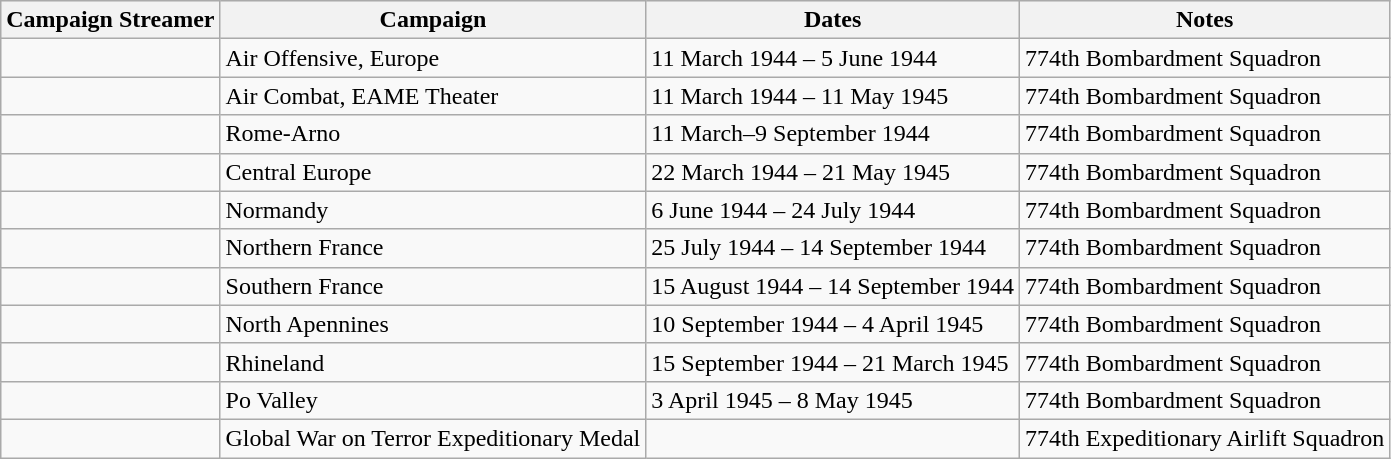<table class="wikitable">
<tr style="background:#efefef;">
<th>Campaign Streamer</th>
<th>Campaign</th>
<th>Dates</th>
<th>Notes</th>
</tr>
<tr>
<td></td>
<td>Air Offensive, Europe</td>
<td>11 March 1944 – 5 June 1944</td>
<td>774th Bombardment Squadron</td>
</tr>
<tr>
<td></td>
<td>Air Combat, EAME Theater</td>
<td>11 March 1944 – 11 May 1945</td>
<td>774th Bombardment Squadron</td>
</tr>
<tr>
<td></td>
<td>Rome-Arno</td>
<td>11 March–9 September 1944</td>
<td>774th Bombardment Squadron</td>
</tr>
<tr>
<td></td>
<td>Central Europe</td>
<td>22 March 1944 – 21 May 1945</td>
<td>774th Bombardment Squadron</td>
</tr>
<tr>
<td></td>
<td>Normandy</td>
<td>6 June 1944 – 24 July 1944</td>
<td>774th Bombardment Squadron</td>
</tr>
<tr>
<td></td>
<td>Northern France</td>
<td>25 July 1944 – 14 September 1944</td>
<td>774th Bombardment Squadron</td>
</tr>
<tr>
<td></td>
<td>Southern France</td>
<td>15 August 1944 – 14 September 1944</td>
<td>774th Bombardment Squadron</td>
</tr>
<tr>
<td></td>
<td>North Apennines</td>
<td>10 September 1944 – 4 April 1945</td>
<td>774th Bombardment Squadron</td>
</tr>
<tr>
<td></td>
<td>Rhineland</td>
<td>15 September 1944 – 21 March 1945</td>
<td>774th Bombardment Squadron</td>
</tr>
<tr>
<td></td>
<td>Po Valley</td>
<td>3 April 1945 – 8 May 1945</td>
<td>774th Bombardment Squadron</td>
</tr>
<tr>
<td></td>
<td>Global War on Terror Expeditionary Medal</td>
<td></td>
<td>774th Expeditionary Airlift Squadron</td>
</tr>
</table>
